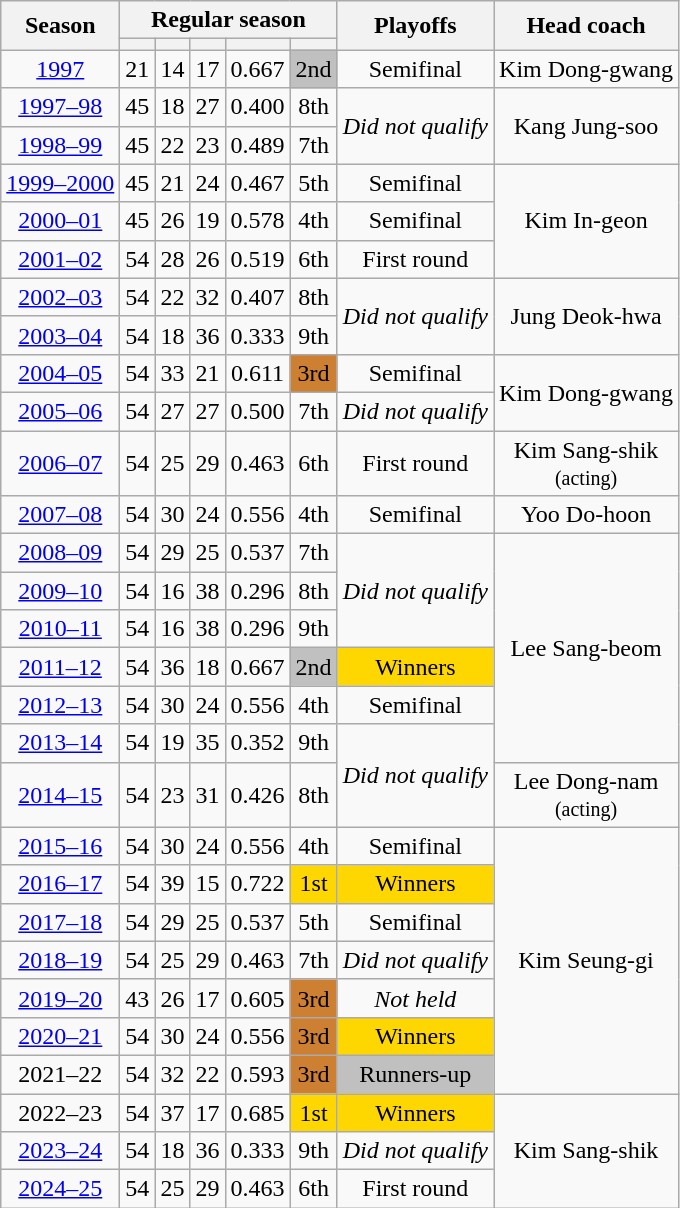<table class="wikitable sortable" style="text-align:center">
<tr>
<th rowspan=2>Season</th>
<th colspan=5>Regular season</th>
<th rowspan="2">Playoffs</th>
<th rowspan="2">Head coach</th>
</tr>
<tr>
<th></th>
<th></th>
<th></th>
<th></th>
<th></th>
</tr>
<tr>
<td><a href='#'>1997</a></td>
<td>21</td>
<td>14</td>
<td>17</td>
<td>0.667</td>
<td style="background:#C0C0C0">2nd</td>
<td>Semifinal</td>
<td>Kim Dong-gwang</td>
</tr>
<tr>
<td><a href='#'>1997–98</a></td>
<td>45</td>
<td>18</td>
<td>27</td>
<td>0.400</td>
<td>8th</td>
<td rowspan="2"><em>Did not qualify</em></td>
<td rowspan="2">Kang Jung-soo</td>
</tr>
<tr>
<td><a href='#'>1998–99</a></td>
<td>45</td>
<td>22</td>
<td>23</td>
<td>0.489</td>
<td>7th</td>
</tr>
<tr>
<td><a href='#'>1999–2000</a></td>
<td>45</td>
<td>21</td>
<td>24</td>
<td>0.467</td>
<td>5th</td>
<td>Semifinal</td>
<td rowspan="3">Kim In-geon</td>
</tr>
<tr>
<td><a href='#'>2000–01</a></td>
<td>45</td>
<td>26</td>
<td>19</td>
<td>0.578</td>
<td>4th</td>
<td>Semifinal</td>
</tr>
<tr>
<td><a href='#'>2001–02</a></td>
<td>54</td>
<td>28</td>
<td>26</td>
<td>0.519</td>
<td>6th</td>
<td>First round</td>
</tr>
<tr>
<td><a href='#'>2002–03</a></td>
<td>54</td>
<td>22</td>
<td>32</td>
<td>0.407</td>
<td>8th</td>
<td rowspan="2"><em>Did not qualify</em></td>
<td rowspan="2">Jung Deok-hwa</td>
</tr>
<tr>
<td><a href='#'>2003–04</a></td>
<td>54</td>
<td>18</td>
<td>36</td>
<td>0.333</td>
<td>9th</td>
</tr>
<tr>
<td><a href='#'>2004–05</a></td>
<td>54</td>
<td>33</td>
<td>21</td>
<td>0.611</td>
<td style="background-color: #CD7F32">3rd</td>
<td>Semifinal</td>
<td rowspan="2">Kim Dong-gwang</td>
</tr>
<tr>
<td><a href='#'>2005–06</a></td>
<td>54</td>
<td>27</td>
<td>27</td>
<td>0.500</td>
<td>7th</td>
<td><em>Did not qualify</em></td>
</tr>
<tr>
<td><a href='#'>2006–07</a></td>
<td>54</td>
<td>25</td>
<td>29</td>
<td>0.463</td>
<td>6th</td>
<td>First round</td>
<td>Kim Sang-shik<br><small>(acting)</small></td>
</tr>
<tr>
<td><a href='#'>2007–08</a></td>
<td>54</td>
<td>30</td>
<td>24</td>
<td>0.556</td>
<td>4th</td>
<td>Semifinal</td>
<td>Yoo Do-hoon</td>
</tr>
<tr>
<td><a href='#'>2008–09</a></td>
<td>54</td>
<td>29</td>
<td>25</td>
<td>0.537</td>
<td>7th</td>
<td rowspan="3"><em>Did not qualify</em></td>
<td rowspan="6">Lee Sang-beom</td>
</tr>
<tr>
<td><a href='#'>2009–10</a></td>
<td>54</td>
<td>16</td>
<td>38</td>
<td>0.296</td>
<td>8th</td>
</tr>
<tr>
<td><a href='#'>2010–11</a></td>
<td>54</td>
<td>16</td>
<td>38</td>
<td>0.296</td>
<td>9th</td>
</tr>
<tr>
<td><a href='#'>2011–12</a></td>
<td>54</td>
<td>36</td>
<td>18</td>
<td>0.667</td>
<td style="background:#C0C0C0">2nd</td>
<td style="background:#FFD700">Winners</td>
</tr>
<tr>
<td><a href='#'>2012–13</a></td>
<td>54</td>
<td>30</td>
<td>24</td>
<td>0.556</td>
<td>4th</td>
<td>Semifinal</td>
</tr>
<tr>
<td><a href='#'>2013–14</a></td>
<td>54</td>
<td>19</td>
<td>35</td>
<td>0.352</td>
<td>9th</td>
<td rowspan="2"><em>Did not qualify</em></td>
</tr>
<tr>
<td><a href='#'>2014–15</a></td>
<td>54</td>
<td>23</td>
<td>31</td>
<td>0.426</td>
<td>8th</td>
<td>Lee Dong-nam<br><small>(acting)</small></td>
</tr>
<tr>
<td><a href='#'>2015–16</a></td>
<td>54</td>
<td>30</td>
<td>24</td>
<td>0.556</td>
<td>4th</td>
<td>Semifinal</td>
<td rowspan="7">Kim Seung-gi</td>
</tr>
<tr>
<td><a href='#'>2016–17</a></td>
<td>54</td>
<td>39</td>
<td>15</td>
<td>0.722</td>
<td style="background:#FFD700">1st</td>
<td style="background:#FFD700">Winners</td>
</tr>
<tr>
<td><a href='#'>2017–18</a></td>
<td>54</td>
<td>29</td>
<td>25</td>
<td>0.537</td>
<td>5th</td>
<td>Semifinal</td>
</tr>
<tr>
<td><a href='#'>2018–19</a></td>
<td>54</td>
<td>25</td>
<td>29</td>
<td>0.463</td>
<td>7th</td>
<td><em>Did not qualify</em></td>
</tr>
<tr>
<td><a href='#'>2019–20</a></td>
<td>43</td>
<td>26</td>
<td>17</td>
<td>0.605</td>
<td style="background-color: #CD7F32">3rd</td>
<td><em>Not held</em></td>
</tr>
<tr>
<td><a href='#'>2020–21</a></td>
<td>54</td>
<td>30</td>
<td>24</td>
<td>0.556</td>
<td style="background-color: #CD7F32">3rd</td>
<td style="background:#FFD700">Winners</td>
</tr>
<tr>
<td>2021–22</td>
<td>54</td>
<td>32</td>
<td>22</td>
<td>0.593</td>
<td style="background-color: #CD7F32">3rd</td>
<td style="background:silver">Runners-up</td>
</tr>
<tr>
<td>2022–23</td>
<td>54</td>
<td>37</td>
<td>17</td>
<td>0.685</td>
<td style="background:#FFD700">1st</td>
<td style="background:#FFD700">Winners</td>
<td rowspan="3">Kim Sang-shik</td>
</tr>
<tr>
<td><a href='#'>2023–24</a></td>
<td>54</td>
<td>18</td>
<td>36</td>
<td>0.333</td>
<td>9th</td>
<td><em>Did not qualify</em></td>
</tr>
<tr>
<td><a href='#'>2024–25</a></td>
<td>54</td>
<td>25</td>
<td>29</td>
<td>0.463</td>
<td>6th</td>
<td>First round</td>
</tr>
</table>
